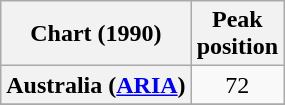<table class="wikitable sortable plainrowheaders">
<tr>
<th>Chart (1990)</th>
<th>Peak<br>position</th>
</tr>
<tr>
<th scope="row">Australia (<a href='#'>ARIA</a>)</th>
<td align="center">72</td>
</tr>
<tr>
</tr>
<tr>
</tr>
<tr>
</tr>
</table>
